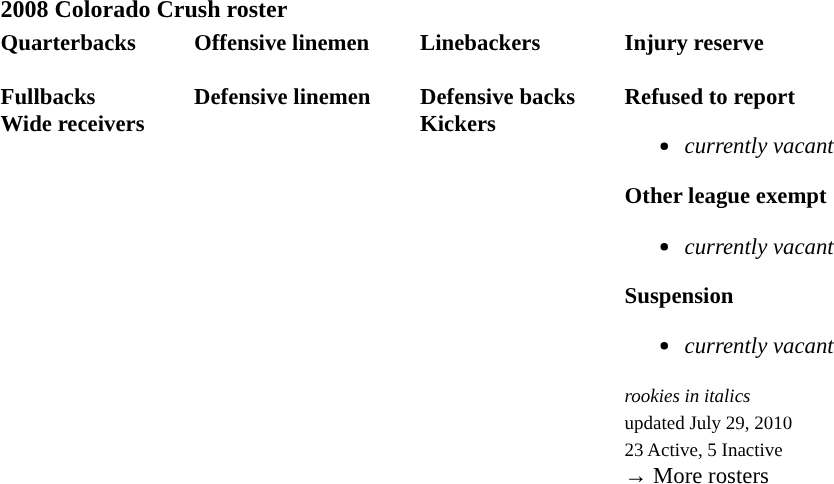<table class="toccolours" style="text-align: left;">
<tr>
<th colspan="7"><strong>2008 Colorado Crush roster</strong></th>
</tr>
<tr>
<td style="font-size: 95%;" valign="top"><strong>Quarterbacks</strong><br>
<br><strong>Fullbacks</strong>
<br><strong>Wide receivers</strong>



</td>
<td style="width: 25px;"></td>
<td style="font-size: 95%;" valign="top"><strong>Offensive linemen</strong><br>


<br><strong>Defensive linemen</strong>




</td>
<td style="width: 25px;"></td>
<td style="font-size: 95%;" valign="top"><strong>Linebackers</strong><br><br><strong>Defensive backs</strong>




<br><strong>Kickers</strong>
</td>
<td style="width: 25px;"></td>
<td style="font-size: 95%;" valign="top"><strong>Injury reserve</strong><br>



<br><strong>Refused to report</strong><ul><li><em>currently vacant</em></li></ul><strong>Other league exempt</strong><ul><li><em>currently vacant</em></li></ul><strong>Suspension</strong><ul><li><em>currently vacant</em></li></ul><small><em>rookies in italics</em><br> updated July 29, 2010</small><br>
<small>23 Active, 5 Inactive</small><br>→ More rosters</td>
</tr>
<tr>
</tr>
</table>
